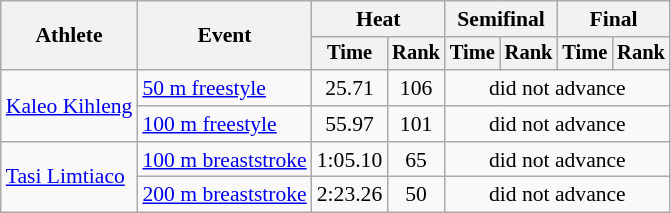<table class="wikitable" style="text-align:center; font-size:90%">
<tr>
<th rowspan="2">Athlete</th>
<th rowspan="2">Event</th>
<th colspan="2">Heat</th>
<th colspan="2">Semifinal</th>
<th colspan="2">Final</th>
</tr>
<tr style="font-size:95%">
<th>Time</th>
<th>Rank</th>
<th>Time</th>
<th>Rank</th>
<th>Time</th>
<th>Rank</th>
</tr>
<tr>
<td align=left rowspan=2><a href='#'>Kaleo Kihleng</a></td>
<td align=left><a href='#'>50 m freestyle</a></td>
<td>25.71</td>
<td>106</td>
<td colspan=4>did not advance</td>
</tr>
<tr>
<td align=left><a href='#'>100 m freestyle</a></td>
<td>55.97</td>
<td>101</td>
<td colspan=4>did not advance</td>
</tr>
<tr>
<td align=left rowspan=2><a href='#'>Tasi Limtiaco</a></td>
<td align=left><a href='#'>100 m breaststroke</a></td>
<td>1:05.10</td>
<td>65</td>
<td colspan=4>did not advance</td>
</tr>
<tr>
<td align=left><a href='#'>200 m breaststroke</a></td>
<td>2:23.26</td>
<td>50</td>
<td colspan=4>did not advance</td>
</tr>
</table>
